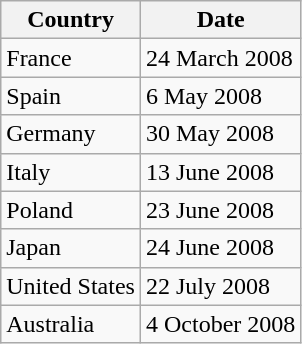<table class="wikitable">
<tr>
<th>Country</th>
<th>Date</th>
</tr>
<tr>
<td>France</td>
<td>24 March 2008</td>
</tr>
<tr>
<td>Spain</td>
<td>6 May 2008</td>
</tr>
<tr>
<td>Germany</td>
<td>30 May 2008</td>
</tr>
<tr>
<td>Italy</td>
<td>13 June 2008</td>
</tr>
<tr>
<td>Poland</td>
<td>23 June 2008</td>
</tr>
<tr>
<td>Japan</td>
<td>24 June 2008</td>
</tr>
<tr>
<td>United States</td>
<td>22 July 2008</td>
</tr>
<tr>
<td>Australia</td>
<td>4 October 2008</td>
</tr>
</table>
